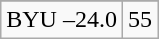<table class="wikitable">
<tr align="center">
</tr>
<tr align="center">
<td>BYU –24.0</td>
<td>55</td>
</tr>
</table>
